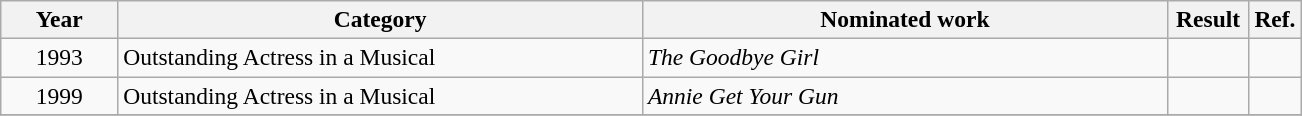<table class="wikitable unsortable plainrowheaders" Style=font-size:98%>
<tr>
<th scope="col" style="width:9%;">Year</th>
<th scope="col" style="width:20em;">Category</th>
<th scope="col" style="width:20em;">Nominated work</th>
<th scope="col" style="width:2em;">Result</th>
<th scope="col" style="width:4%;" class="unsortable">Ref.</th>
</tr>
<tr>
<td style="text-align:center;">1993</td>
<td>Outstanding Actress in a Musical</td>
<td><em>The Goodbye Girl</em></td>
<td></td>
<td></td>
</tr>
<tr>
<td style="text-align:center;">1999</td>
<td>Outstanding Actress in a Musical</td>
<td><em>Annie Get Your Gun</em></td>
<td></td>
<td></td>
</tr>
<tr>
</tr>
</table>
